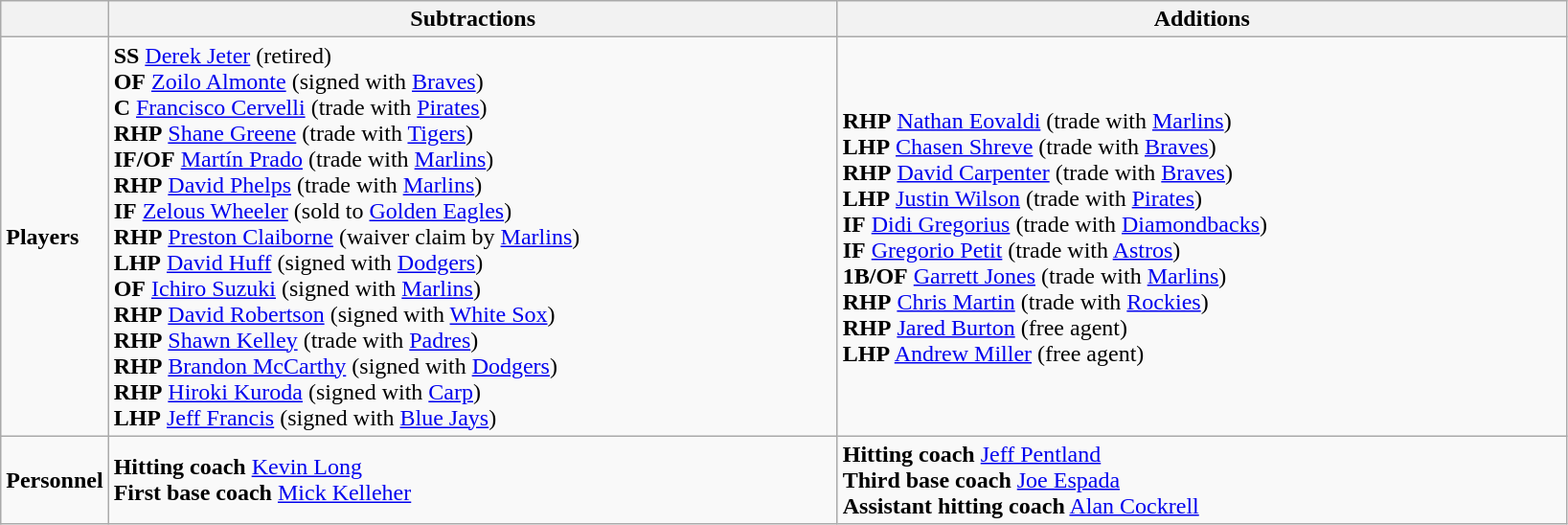<table class="wikitable">
<tr>
<th scope="col" style="width"400px;"></th>
<th scope="col" style="width:500px;">Subtractions</th>
<th scope="col" style="width:500px;">Additions</th>
</tr>
<tr>
<td><strong>Players</strong></td>
<td style="text-align: top;"><strong>SS</strong> <a href='#'>Derek Jeter</a> (retired) <br> <strong>OF</strong> <a href='#'>Zoilo Almonte</a> (signed with <a href='#'>Braves</a>) <br> <strong>C</strong> <a href='#'>Francisco Cervelli</a> (trade with <a href='#'>Pirates</a>) <br> <strong>RHP</strong> <a href='#'>Shane Greene</a> (trade with <a href='#'>Tigers</a>) <br> <strong>IF/OF</strong> <a href='#'>Martín Prado</a> (trade with <a href='#'>Marlins</a>) <br> <strong>RHP</strong> <a href='#'>David Phelps</a> (trade with <a href='#'>Marlins</a>) <br> <strong>IF</strong> <a href='#'>Zelous Wheeler</a> (sold to <a href='#'>Golden Eagles</a>) <br> <strong>RHP</strong> <a href='#'>Preston Claiborne</a> (waiver claim by <a href='#'>Marlins</a>) <br> <strong>LHP</strong> <a href='#'>David Huff</a> (signed with <a href='#'>Dodgers</a>) <br> <strong>OF</strong> <a href='#'>Ichiro Suzuki</a> (signed with <a href='#'>Marlins</a>) <br> <strong>RHP</strong> <a href='#'>David Robertson</a> (signed with <a href='#'>White Sox</a>) <br> <strong>RHP</strong> <a href='#'>Shawn Kelley</a> (trade with <a href='#'>Padres</a>) <br> <strong>RHP</strong> <a href='#'>Brandon McCarthy</a> (signed with <a href='#'>Dodgers</a>) <br> <strong>RHP</strong> <a href='#'>Hiroki Kuroda</a> (signed with <a href='#'>Carp</a>) <br> <strong>LHP</strong> <a href='#'>Jeff Francis</a> (signed with <a href='#'>Blue Jays</a>)</td>
<td style="text-align: top;"><strong>RHP</strong> <a href='#'>Nathan Eovaldi</a> (trade with <a href='#'>Marlins</a>) <br> <strong>LHP</strong> <a href='#'>Chasen Shreve</a> (trade with <a href='#'>Braves</a>) <br> <strong>RHP</strong> <a href='#'>David Carpenter</a> (trade with <a href='#'>Braves</a>) <br> <strong>LHP</strong> <a href='#'>Justin Wilson</a> (trade with <a href='#'>Pirates</a>) <br> <strong>IF</strong> <a href='#'>Didi Gregorius</a> (trade with <a href='#'>Diamondbacks</a>) <br> <strong>IF</strong> <a href='#'>Gregorio Petit</a> (trade with <a href='#'>Astros</a>) <br> <strong>1B/OF</strong> <a href='#'>Garrett Jones</a> (trade with <a href='#'>Marlins</a>) <br> <strong>RHP</strong> <a href='#'>Chris Martin</a> (trade with <a href='#'>Rockies</a>) <br> <strong>RHP</strong> <a href='#'>Jared Burton</a> (free agent) <br> <strong>LHP</strong> <a href='#'>Andrew Miller</a> (free agent)</td>
</tr>
<tr>
<td><strong>Personnel</strong></td>
<td style="text-align: top;"><strong>Hitting coach</strong> <a href='#'>Kevin Long</a> <br> <strong>First base coach</strong> <a href='#'>Mick Kelleher</a> <br></td>
<td style="text-align: top;"><strong>Hitting coach</strong> <a href='#'>Jeff Pentland</a> <br> <strong>Third base coach</strong> <a href='#'>Joe Espada</a> <br> <strong>Assistant hitting coach</strong> <a href='#'>Alan Cockrell</a></td>
</tr>
</table>
